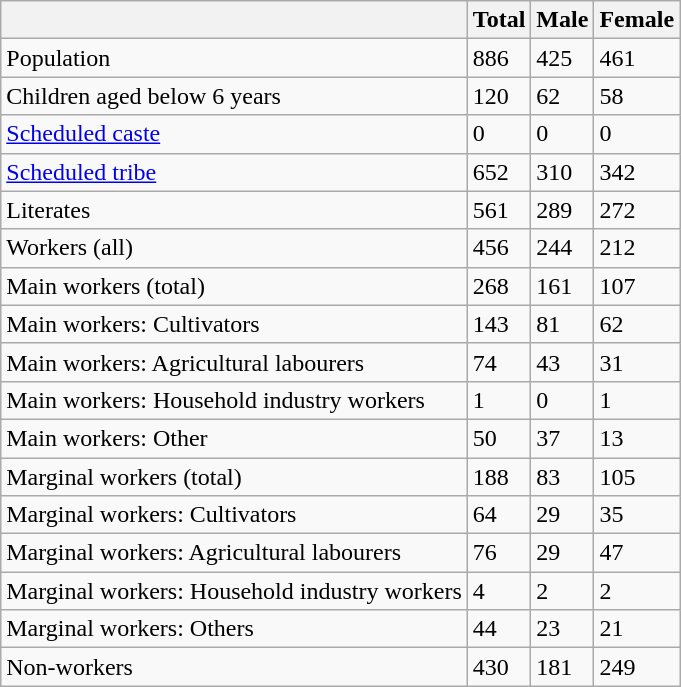<table class="wikitable sortable">
<tr>
<th></th>
<th>Total</th>
<th>Male</th>
<th>Female</th>
</tr>
<tr>
<td>Population</td>
<td>886</td>
<td>425</td>
<td>461</td>
</tr>
<tr>
<td>Children aged below 6 years</td>
<td>120</td>
<td>62</td>
<td>58</td>
</tr>
<tr>
<td><a href='#'>Scheduled caste</a></td>
<td>0</td>
<td>0</td>
<td>0</td>
</tr>
<tr>
<td><a href='#'>Scheduled tribe</a></td>
<td>652</td>
<td>310</td>
<td>342</td>
</tr>
<tr>
<td>Literates</td>
<td>561</td>
<td>289</td>
<td>272</td>
</tr>
<tr>
<td>Workers (all)</td>
<td>456</td>
<td>244</td>
<td>212</td>
</tr>
<tr>
<td>Main workers (total)</td>
<td>268</td>
<td>161</td>
<td>107</td>
</tr>
<tr>
<td>Main workers: Cultivators</td>
<td>143</td>
<td>81</td>
<td>62</td>
</tr>
<tr>
<td>Main workers: Agricultural labourers</td>
<td>74</td>
<td>43</td>
<td>31</td>
</tr>
<tr>
<td>Main workers: Household industry workers</td>
<td>1</td>
<td>0</td>
<td>1</td>
</tr>
<tr>
<td>Main workers: Other</td>
<td>50</td>
<td>37</td>
<td>13</td>
</tr>
<tr>
<td>Marginal workers (total)</td>
<td>188</td>
<td>83</td>
<td>105</td>
</tr>
<tr>
<td>Marginal workers: Cultivators</td>
<td>64</td>
<td>29</td>
<td>35</td>
</tr>
<tr>
<td>Marginal workers: Agricultural labourers</td>
<td>76</td>
<td>29</td>
<td>47</td>
</tr>
<tr>
<td>Marginal workers: Household industry workers</td>
<td>4</td>
<td>2</td>
<td>2</td>
</tr>
<tr>
<td>Marginal workers: Others</td>
<td>44</td>
<td>23</td>
<td>21</td>
</tr>
<tr>
<td>Non-workers</td>
<td>430</td>
<td>181</td>
<td>249</td>
</tr>
</table>
